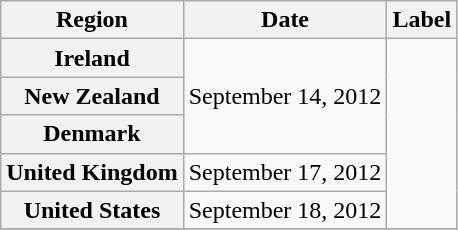<table class="wikitable plainrowheaders">
<tr>
<th scope="col">Region</th>
<th>Date</th>
<th>Label</th>
</tr>
<tr>
<th scope="row">Ireland</th>
<td rowspan="3">September 14, 2012</td>
<td rowspan="5"></td>
</tr>
<tr>
<th scope="row">New Zealand</th>
</tr>
<tr>
<th scope="row">Denmark</th>
</tr>
<tr>
<th scope="row">United Kingdom</th>
<td rowspan="1">September 17, 2012</td>
</tr>
<tr>
<th scope="row">United States</th>
<td rowspan="1">September 18, 2012</td>
</tr>
<tr>
</tr>
</table>
